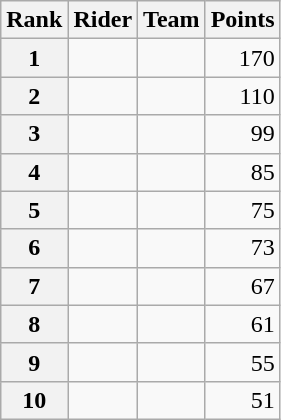<table class="wikitable" margin-bottom:0;">
<tr>
<th scope="col">Rank</th>
<th scope="col">Rider</th>
<th scope="col">Team</th>
<th scope="col">Points</th>
</tr>
<tr>
<th scope="row">1</th>
<td> </td>
<td></td>
<td align="right">170</td>
</tr>
<tr>
<th scope="row">2</th>
<td></td>
<td></td>
<td align="right">110</td>
</tr>
<tr>
<th scope="row">3</th>
<td> </td>
<td></td>
<td align="right">99</td>
</tr>
<tr>
<th scope="row">4</th>
<td> </td>
<td></td>
<td align="right">85</td>
</tr>
<tr>
<th scope="row">5</th>
<td></td>
<td></td>
<td align="right">75</td>
</tr>
<tr>
<th scope="row">6</th>
<td></td>
<td></td>
<td align="right">73</td>
</tr>
<tr>
<th scope="row">7</th>
<td></td>
<td></td>
<td align="right">67</td>
</tr>
<tr>
<th scope="row">8</th>
<td> </td>
<td></td>
<td align="right">61</td>
</tr>
<tr>
<th scope="row">9</th>
<td></td>
<td></td>
<td align="right">55</td>
</tr>
<tr>
<th scope="row">10</th>
<td> </td>
<td></td>
<td align="right">51</td>
</tr>
</table>
